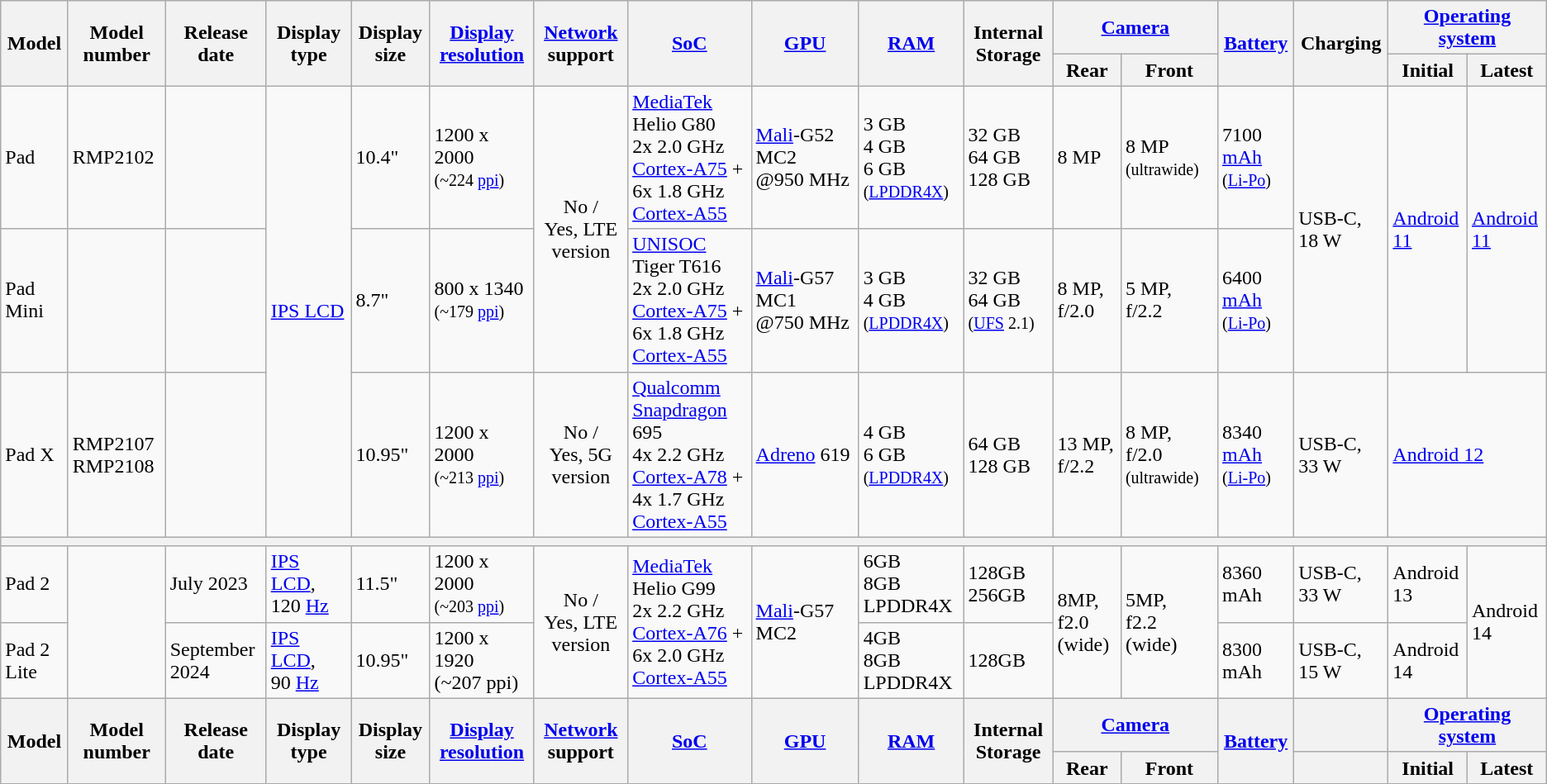<table class="wikitable sortable mw-collapsible">
<tr>
<th rowspan="2">Model</th>
<th rowspan="2">Model number</th>
<th rowspan="2">Release date</th>
<th rowspan="2">Display type</th>
<th rowspan="2">Display size</th>
<th rowspan="2"><a href='#'>Display resolution</a></th>
<th rowspan="2"><a href='#'>Network</a> support</th>
<th rowspan="2"><a href='#'>SoC</a></th>
<th rowspan="2"><a href='#'>GPU</a></th>
<th rowspan="2"><a href='#'>RAM</a></th>
<th rowspan="2">Internal Storage</th>
<th colspan="2"><a href='#'>Camera</a></th>
<th rowspan="2"><a href='#'>Battery</a></th>
<th rowspan="2">Charging</th>
<th colspan="2"><a href='#'>Operating system</a></th>
</tr>
<tr>
<th>Rear</th>
<th>Front</th>
<th>Initial</th>
<th>Latest</th>
</tr>
<tr>
<td>Pad</td>
<td>RMP2102</td>
<td></td>
<td rowspan="3"><a href='#'>IPS LCD</a></td>
<td>10.4"</td>
<td>1200 x 2000<br><small>(~224 <a href='#'>ppi</a>)</small></td>
<td rowspan="2" style="text-align:center;">No /<br>Yes, LTE version</td>
<td><a href='#'>MediaTek</a> Helio G80<br>2x 2.0 GHz <a href='#'>Cortex-A75</a> +<br>6x 1.8 GHz <a href='#'>Cortex-A55</a></td>
<td><a href='#'>Mali</a>-G52 MC2<br>@950 MHz</td>
<td>3 GB<br>4 GB<br>6 GB<br><small>(<a href='#'>LPDDR4X</a>)</small></td>
<td>32 GB<br>64 GB<br>128 GB</td>
<td>8 MP</td>
<td>8 MP <small>(ultrawide)</small></td>
<td>7100 <a href='#'>mAh</a><br><small>(<a href='#'>Li-Po</a>)</small></td>
<td rowspan="2">USB-C, 18 W</td>
<td rowspan="2"><a href='#'>Android 11</a></td>
<td rowspan="2"><a href='#'>Android 11</a></td>
</tr>
<tr>
<td>Pad Mini</td>
<td></td>
<td></td>
<td>8.7"</td>
<td>800 x 1340<br><small>(~179 <a href='#'>ppi</a>)</small></td>
<td><a href='#'>UNISOC</a> Tiger T616<br>2x 2.0 GHz <a href='#'>Cortex-A75</a> +<br>6x 1.8 GHz <a href='#'>Cortex-A55</a></td>
<td><a href='#'>Mali</a>-G57 MC1<br>@750 MHz</td>
<td>3 GB<br>4 GB<br><small>(<a href='#'>LPDDR4X</a>)</small></td>
<td>32 GB<br>64 GB<br><small>(<a href='#'>UFS</a> 2.1)</small></td>
<td>8 MP, f/2.0</td>
<td>5 MP, f/2.2</td>
<td>6400 <a href='#'>mAh</a><br><small>(<a href='#'>Li-Po</a>)</small></td>
</tr>
<tr>
<td>Pad X</td>
<td>RMP2107<br>RMP2108</td>
<td></td>
<td>10.95"</td>
<td>1200 x 2000<br><small>(~213 <a href='#'>ppi</a>)</small></td>
<td style="text-align:center;">No /<br>Yes, 5G version</td>
<td><a href='#'>Qualcomm Snapdragon</a> 695<br>4x 2.2 GHz <a href='#'>Cortex-A78</a> +<br>4x 1.7 GHz <a href='#'>Cortex-A55</a></td>
<td><a href='#'>Adreno</a> 619</td>
<td>4 GB<br>6 GB<br><small>(<a href='#'>LPDDR4X</a>)</small></td>
<td>64 GB<br>128 GB</td>
<td>13 MP, f/2.2</td>
<td>8 MP, f/2.0 <small>(ultrawide)</small></td>
<td>8340 <a href='#'>mAh</a><br><small>(<a href='#'>Li-Po</a>)</small></td>
<td>USB-C, 33 W</td>
<td colspan="2"><a href='#'>Android 12</a></td>
</tr>
<tr>
<th colspan="17"></th>
</tr>
<tr>
<td>Pad 2</td>
<td rowspan="2"></td>
<td>July 2023</td>
<td><a href='#'>IPS LCD</a>, 120 <a href='#'>Hz</a></td>
<td>11.5"</td>
<td>1200 x 2000<br><small>(~203 <a href='#'>ppi</a>)</small></td>
<td rowspan="2" style="text-align:center;">No /<br>Yes, LTE
version</td>
<td rowspan="2"><a href='#'>MediaTek</a> Helio G99<br>2x 2.2 GHz <a href='#'>Cortex-A76</a> +<br>6x 2.0 GHz <a href='#'>Cortex-A55</a></td>
<td rowspan="2"><a href='#'>Mali</a>-G57 MC2</td>
<td>6GB<br>8GB
LPDDR4X</td>
<td>128GB<br>256GB</td>
<td rowspan="2">8MP, f2.0<br>(wide)</td>
<td rowspan="2">5MP,<br>f2.2
(wide)</td>
<td>8360 mAh</td>
<td>USB-C, 33 W</td>
<td>Android 13</td>
<td rowspan="2">Android 14</td>
</tr>
<tr>
<td>Pad 2 Lite</td>
<td>September 2024</td>
<td><a href='#'>IPS LCD</a>, 90 <a href='#'>Hz</a></td>
<td>10.95"</td>
<td>1200 x 1920<br>(~207 ppi)</td>
<td>4GB<br>8GB
LPDDR4X</td>
<td>128GB</td>
<td>8300<br>mAh</td>
<td>USB-C, 15 W</td>
<td>Android<br>14</td>
</tr>
<tr>
<th rowspan="2">Model</th>
<th rowspan="2">Model number</th>
<th rowspan="2">Release date</th>
<th rowspan="2">Display type</th>
<th rowspan="2">Display size</th>
<th rowspan="2"><a href='#'>Display resolution</a></th>
<th rowspan="2"><a href='#'>Network</a> support</th>
<th rowspan="2"><a href='#'>SoC</a></th>
<th rowspan="2"><a href='#'>GPU</a></th>
<th rowspan="2"><a href='#'>RAM</a></th>
<th rowspan="2">Internal Storage</th>
<th colspan="2"><a href='#'>Camera</a></th>
<th rowspan="2"><a href='#'>Battery</a></th>
<th></th>
<th colspan="2"><a href='#'>Operating system</a></th>
</tr>
<tr>
<th>Rear</th>
<th>Front</th>
<th></th>
<th>Initial</th>
<th>Latest</th>
</tr>
</table>
